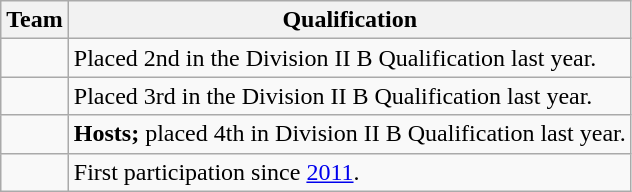<table class="wikitable">
<tr>
<th>Team</th>
<th>Qualification</th>
</tr>
<tr>
<td></td>
<td>Placed 2nd in the Division II B Qualification last year.</td>
</tr>
<tr>
<td></td>
<td>Placed 3rd in the Division II B Qualification last year.</td>
</tr>
<tr>
<td></td>
<td><strong>Hosts;</strong> placed 4th in Division II B Qualification last year.</td>
</tr>
<tr>
<td></td>
<td>First participation since <a href='#'>2011</a>.</td>
</tr>
</table>
